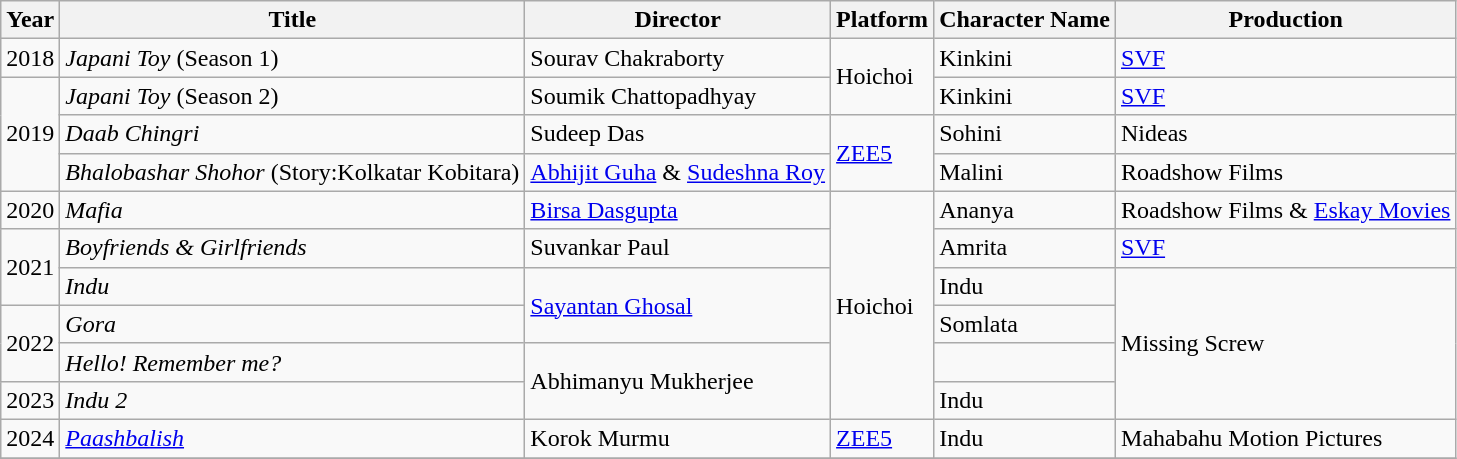<table class="wikitable sortable">
<tr>
<th>Year</th>
<th>Title</th>
<th>Director</th>
<th>Platform</th>
<th>Character Name</th>
<th>Production</th>
</tr>
<tr>
<td>2018</td>
<td><em>Japani Toy</em> (Season 1)</td>
<td>Sourav Chakraborty</td>
<td rowspan = "2">Hoichoi</td>
<td>Kinkini</td>
<td><a href='#'>SVF</a></td>
</tr>
<tr>
<td rowspan = "3">2019</td>
<td><em>Japani Toy</em> (Season 2)</td>
<td>Soumik Chattopadhyay</td>
<td>Kinkini</td>
<td><a href='#'>SVF</a></td>
</tr>
<tr>
<td><em>Daab Chingri</em></td>
<td>Sudeep Das</td>
<td rowspan = "2"><a href='#'>ZEE5</a></td>
<td>Sohini</td>
<td>Nideas</td>
</tr>
<tr>
<td><em>Bhalobashar Shohor</em> (Story:Kolkatar Kobitara)</td>
<td><a href='#'>Abhijit Guha</a> & <a href='#'>Sudeshna Roy</a></td>
<td>Malini</td>
<td>Roadshow Films</td>
</tr>
<tr>
<td>2020</td>
<td><em>Mafia</em></td>
<td><a href='#'>Birsa Dasgupta</a></td>
<td rowspan = "6">Hoichoi</td>
<td>Ananya</td>
<td>Roadshow Films & <a href='#'>Eskay Movies</a></td>
</tr>
<tr>
<td rowspan = "2">2021</td>
<td><em>Boyfriends & Girlfriends</em></td>
<td>Suvankar Paul</td>
<td>Amrita</td>
<td><a href='#'>SVF</a></td>
</tr>
<tr>
<td><em>Indu</em></td>
<td rowspan = "2"><a href='#'>Sayantan Ghosal</a></td>
<td>Indu</td>
<td rowspan= "4">Missing Screw</td>
</tr>
<tr>
<td rowspan = "2">2022</td>
<td><em>Gora</em></td>
<td>Somlata</td>
</tr>
<tr>
<td><em>Hello! Remember me?</em></td>
<td rowspan = "2">Abhimanyu Mukherjee</td>
<td></td>
</tr>
<tr>
<td>2023</td>
<td><em>Indu 2</em></td>
<td>Indu</td>
</tr>
<tr>
<td>2024</td>
<td><em><a href='#'>Paashbalish</a></em></td>
<td>Korok Murmu</td>
<td><a href='#'>ZEE5</a></td>
<td>Indu</td>
<td>Mahabahu Motion Pictures</td>
</tr>
<tr>
</tr>
</table>
